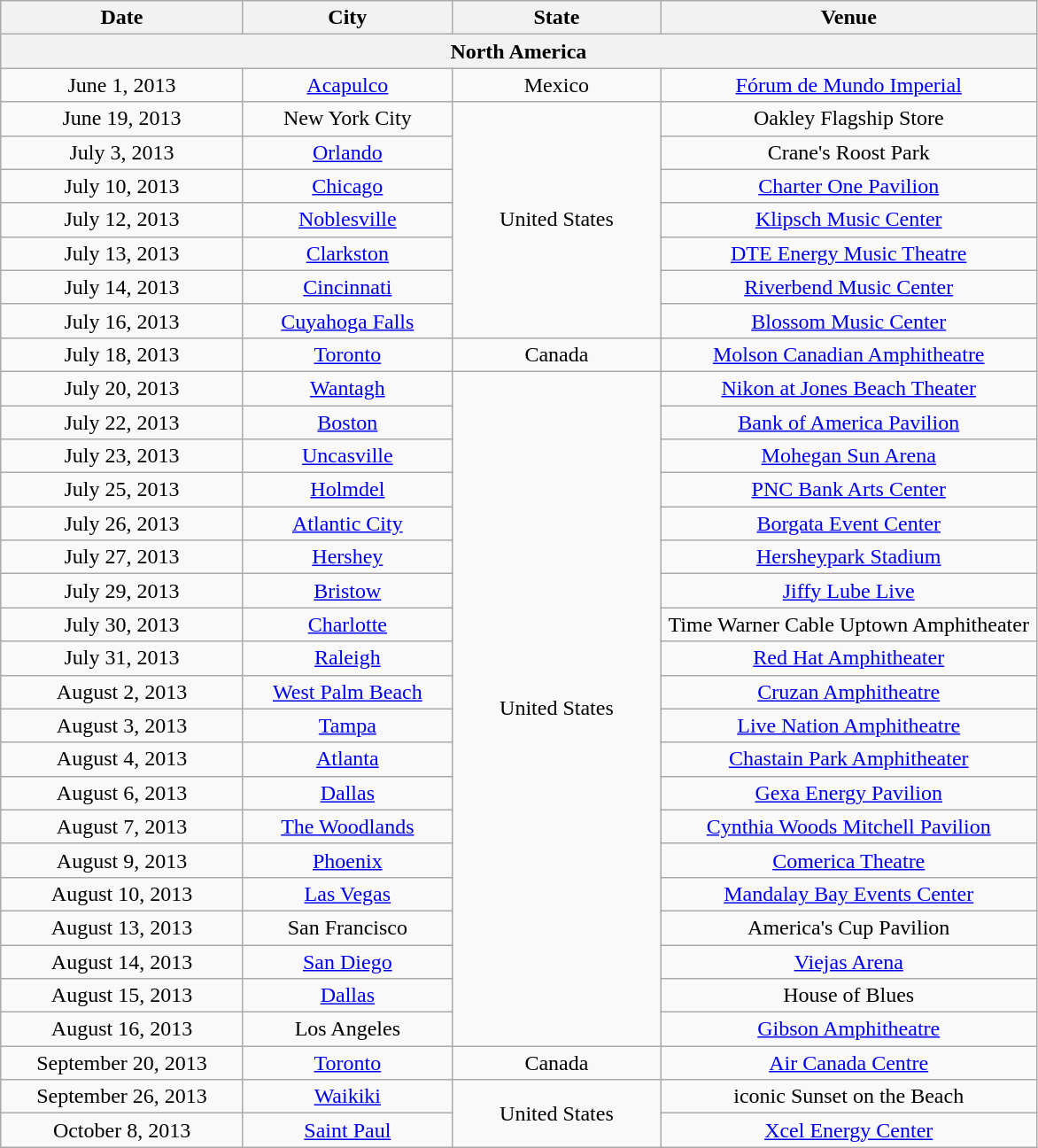<table class="wikitable" style="text-align:center">
<tr>
<th width="175">Date</th>
<th width="150">City</th>
<th width="150">State</th>
<th width="275">Venue</th>
</tr>
<tr>
<th colspan="4">North America</th>
</tr>
<tr>
<td>June 1, 2013</td>
<td><a href='#'>Acapulco</a></td>
<td>Mexico</td>
<td><a href='#'>Fórum de Mundo Imperial</a></td>
</tr>
<tr>
<td>June 19, 2013</td>
<td>New York City</td>
<td rowspan="7">United States</td>
<td>Oakley Flagship Store</td>
</tr>
<tr>
<td>July 3, 2013</td>
<td><a href='#'>Orlando</a></td>
<td>Crane's Roost Park</td>
</tr>
<tr>
<td>July 10, 2013</td>
<td><a href='#'>Chicago</a></td>
<td><a href='#'>Charter One Pavilion</a></td>
</tr>
<tr>
<td>July 12, 2013</td>
<td><a href='#'>Noblesville</a></td>
<td><a href='#'>Klipsch Music Center</a></td>
</tr>
<tr>
<td>July 13, 2013</td>
<td><a href='#'>Clarkston</a></td>
<td><a href='#'>DTE Energy Music Theatre</a></td>
</tr>
<tr>
<td>July 14, 2013</td>
<td><a href='#'>Cincinnati</a></td>
<td><a href='#'>Riverbend Music Center</a></td>
</tr>
<tr>
<td>July 16, 2013</td>
<td><a href='#'>Cuyahoga Falls</a></td>
<td><a href='#'>Blossom Music Center</a></td>
</tr>
<tr>
<td>July 18, 2013</td>
<td><a href='#'>Toronto</a></td>
<td>Canada</td>
<td><a href='#'>Molson Canadian Amphitheatre</a></td>
</tr>
<tr>
<td>July 20, 2013</td>
<td><a href='#'>Wantagh</a></td>
<td rowspan="20">United States</td>
<td><a href='#'>Nikon at Jones Beach Theater</a></td>
</tr>
<tr>
<td>July 22, 2013</td>
<td><a href='#'>Boston</a></td>
<td><a href='#'>Bank of America Pavilion</a></td>
</tr>
<tr>
<td>July 23, 2013</td>
<td><a href='#'>Uncasville</a></td>
<td><a href='#'>Mohegan Sun Arena</a></td>
</tr>
<tr>
<td>July 25, 2013</td>
<td><a href='#'>Holmdel</a></td>
<td><a href='#'>PNC Bank Arts Center</a></td>
</tr>
<tr>
<td>July 26, 2013</td>
<td><a href='#'>Atlantic City</a></td>
<td><a href='#'>Borgata Event Center</a></td>
</tr>
<tr>
<td>July 27, 2013</td>
<td><a href='#'>Hershey</a></td>
<td><a href='#'>Hersheypark Stadium</a></td>
</tr>
<tr>
<td>July 29, 2013</td>
<td><a href='#'>Bristow</a></td>
<td><a href='#'>Jiffy Lube Live</a></td>
</tr>
<tr>
<td>July 30, 2013</td>
<td><a href='#'>Charlotte</a></td>
<td>Time Warner Cable Uptown Amphitheater</td>
</tr>
<tr>
<td>July 31, 2013</td>
<td><a href='#'>Raleigh</a></td>
<td><a href='#'>Red Hat Amphitheater</a></td>
</tr>
<tr>
<td>August 2, 2013</td>
<td><a href='#'>West Palm Beach</a></td>
<td><a href='#'>Cruzan Amphitheatre</a></td>
</tr>
<tr>
<td>August 3, 2013</td>
<td><a href='#'>Tampa</a></td>
<td><a href='#'>Live Nation Amphitheatre</a></td>
</tr>
<tr>
<td>August 4, 2013</td>
<td><a href='#'>Atlanta</a></td>
<td><a href='#'>Chastain Park Amphitheater</a></td>
</tr>
<tr>
<td>August 6, 2013</td>
<td><a href='#'>Dallas</a></td>
<td><a href='#'>Gexa Energy Pavilion</a></td>
</tr>
<tr>
<td>August 7, 2013</td>
<td><a href='#'>The Woodlands</a></td>
<td><a href='#'>Cynthia Woods Mitchell Pavilion</a></td>
</tr>
<tr>
<td>August 9, 2013</td>
<td><a href='#'>Phoenix</a></td>
<td><a href='#'>Comerica Theatre</a></td>
</tr>
<tr>
<td>August 10, 2013</td>
<td><a href='#'>Las Vegas</a></td>
<td><a href='#'>Mandalay Bay Events Center</a></td>
</tr>
<tr>
<td>August 13, 2013</td>
<td>San Francisco</td>
<td>America's Cup Pavilion</td>
</tr>
<tr>
<td>August 14, 2013</td>
<td><a href='#'>San Diego</a></td>
<td><a href='#'>Viejas Arena</a></td>
</tr>
<tr>
<td>August 15, 2013</td>
<td><a href='#'>Dallas</a></td>
<td>House of Blues</td>
</tr>
<tr>
<td>August 16, 2013</td>
<td>Los Angeles</td>
<td><a href='#'>Gibson Amphitheatre</a></td>
</tr>
<tr>
<td>September 20, 2013</td>
<td><a href='#'>Toronto</a></td>
<td>Canada</td>
<td><a href='#'>Air Canada Centre</a></td>
</tr>
<tr>
<td>September 26, 2013</td>
<td><a href='#'>Waikiki</a></td>
<td rowspan="2">United States</td>
<td>iconic Sunset on the Beach</td>
</tr>
<tr>
<td>October 8, 2013</td>
<td><a href='#'>Saint Paul</a></td>
<td><a href='#'>Xcel Energy Center</a></td>
</tr>
</table>
